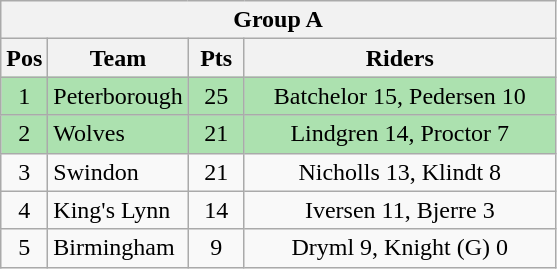<table class="wikitable">
<tr>
<th colspan="4">Group A</th>
</tr>
<tr>
<th width=20>Pos</th>
<th width=80>Team</th>
<th width=30>Pts</th>
<th width=200>Riders</th>
</tr>
<tr align=center style="background:#ACE1AF;">
<td>1</td>
<td align=left>Peterborough</td>
<td>25</td>
<td>Batchelor 15, Pedersen 10</td>
</tr>
<tr align=center  style="background:#ACE1AF;">
<td>2</td>
<td align=left>Wolves</td>
<td>21</td>
<td>Lindgren 14, Proctor 7</td>
</tr>
<tr align=center>
<td>3</td>
<td align=left>Swindon</td>
<td>21</td>
<td>Nicholls 13, Klindt 8</td>
</tr>
<tr align=center>
<td>4</td>
<td align=left>King's Lynn</td>
<td>14</td>
<td>Iversen 11, Bjerre 3</td>
</tr>
<tr align=center>
<td>5</td>
<td align=left>Birmingham</td>
<td>9</td>
<td>Dryml 9, Knight (G) 0</td>
</tr>
</table>
